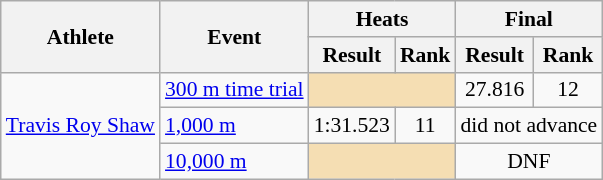<table class=wikitable style="font-size:90%">
<tr>
<th rowspan="2">Athlete</th>
<th rowspan="2">Event</th>
<th colspan="2">Heats</th>
<th colspan="2">Final</th>
</tr>
<tr>
<th>Result</th>
<th>Rank</th>
<th>Result</th>
<th>Rank</th>
</tr>
<tr>
<td rowspan=3><a href='#'>Travis Roy Shaw</a></td>
<td><a href='#'>300 m time trial</a></td>
<td bgcolor=wheat colspan="2"></td>
<td align=center>27.816</td>
<td align=center>12</td>
</tr>
<tr>
<td><a href='#'>1,000 m</a></td>
<td align=center>1:31.523</td>
<td align=center>11</td>
<td align=center colspan="2">did not advance</td>
</tr>
<tr>
<td><a href='#'>10,000 m</a></td>
<td bgcolor=wheat colspan="2"></td>
<td align=center colspan="2">DNF</td>
</tr>
</table>
